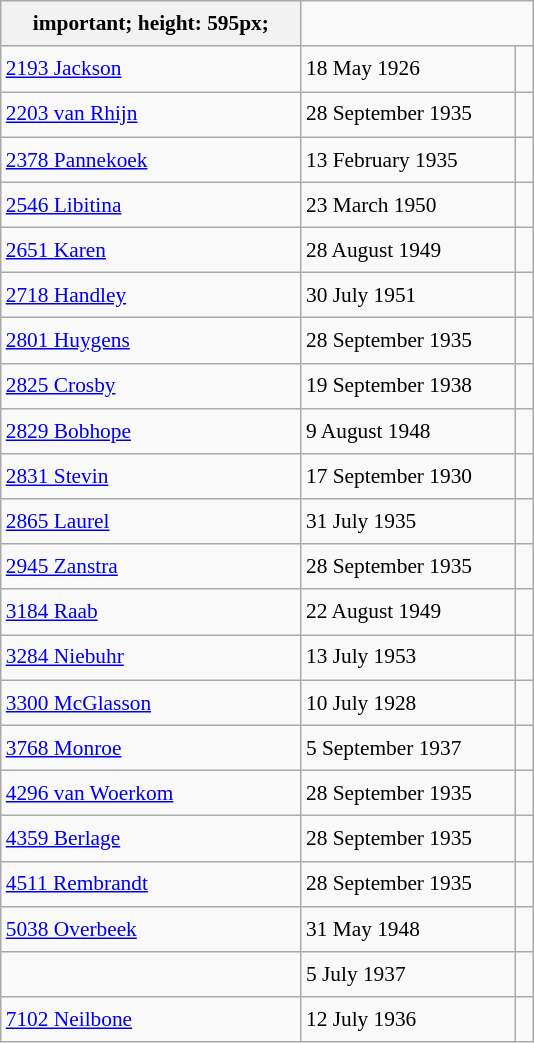<table class="wikitable" style="font-size: 89%; float: left; width: 25em; margin-right: 1em; line-height: 1.65em">
<tr>
<th>important; height: 595px;</th>
</tr>
<tr>
<td><a href='#'>2193 Jackson</a></td>
<td>18 May 1926</td>
<td> </td>
</tr>
<tr>
<td><a href='#'>2203 van Rhijn</a></td>
<td>28 September 1935</td>
<td> </td>
</tr>
<tr>
<td><a href='#'>2378 Pannekoek</a></td>
<td>13 February 1935</td>
<td> </td>
</tr>
<tr>
<td><a href='#'>2546 Libitina</a></td>
<td>23 March 1950</td>
<td> </td>
</tr>
<tr>
<td><a href='#'>2651 Karen</a></td>
<td>28 August 1949</td>
<td> </td>
</tr>
<tr>
<td><a href='#'>2718 Handley</a></td>
<td>30 July 1951</td>
<td> </td>
</tr>
<tr>
<td><a href='#'>2801 Huygens</a></td>
<td>28 September 1935</td>
<td> </td>
</tr>
<tr>
<td><a href='#'>2825 Crosby</a></td>
<td>19 September 1938</td>
<td> </td>
</tr>
<tr>
<td><a href='#'>2829 Bobhope</a></td>
<td>9 August 1948</td>
<td> </td>
</tr>
<tr>
<td><a href='#'>2831 Stevin</a></td>
<td>17 September 1930</td>
<td> </td>
</tr>
<tr>
<td><a href='#'>2865 Laurel</a></td>
<td>31 July 1935</td>
<td> </td>
</tr>
<tr>
<td><a href='#'>2945 Zanstra</a></td>
<td>28 September 1935</td>
<td> </td>
</tr>
<tr>
<td><a href='#'>3184 Raab</a></td>
<td>22 August 1949</td>
<td> </td>
</tr>
<tr>
<td><a href='#'>3284 Niebuhr</a></td>
<td>13 July 1953</td>
<td> </td>
</tr>
<tr>
<td><a href='#'>3300 McGlasson</a></td>
<td>10 July 1928</td>
<td> </td>
</tr>
<tr>
<td><a href='#'>3768 Monroe</a></td>
<td>5 September 1937</td>
<td> </td>
</tr>
<tr>
<td><a href='#'>4296 van Woerkom</a></td>
<td>28 September 1935</td>
<td> </td>
</tr>
<tr>
<td><a href='#'>4359 Berlage</a></td>
<td>28 September 1935</td>
<td> </td>
</tr>
<tr>
<td><a href='#'>4511 Rembrandt</a></td>
<td>28 September 1935</td>
<td> </td>
</tr>
<tr>
<td><a href='#'>5038 Overbeek</a></td>
<td>31 May 1948</td>
<td> </td>
</tr>
<tr>
<td></td>
<td>5 July 1937</td>
<td> </td>
</tr>
<tr>
<td><a href='#'>7102 Neilbone</a></td>
<td>12 July 1936</td>
<td> </td>
</tr>
</table>
